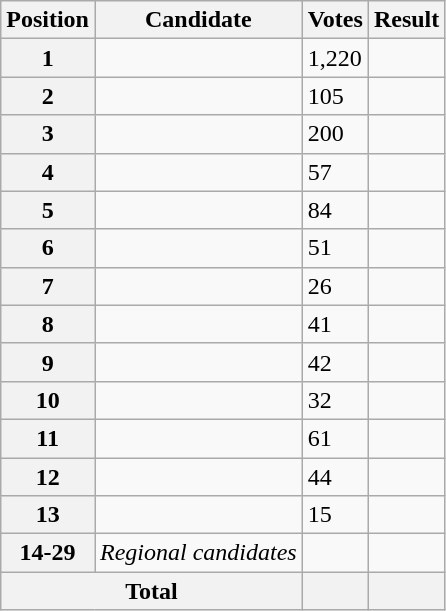<table class="wikitable sortable col3right">
<tr>
<th scope="col">Position</th>
<th scope="col">Candidate</th>
<th scope="col">Votes</th>
<th scope="col">Result</th>
</tr>
<tr>
<th scope="row">1</th>
<td></td>
<td>1,220</td>
<td></td>
</tr>
<tr>
<th scope="row">2</th>
<td></td>
<td>105</td>
<td></td>
</tr>
<tr>
<th scope="row">3</th>
<td></td>
<td>200</td>
<td></td>
</tr>
<tr>
<th scope="row">4</th>
<td></td>
<td>57</td>
<td></td>
</tr>
<tr>
<th scope="row">5</th>
<td></td>
<td>84</td>
<td></td>
</tr>
<tr>
<th scope="row">6</th>
<td></td>
<td>51</td>
<td></td>
</tr>
<tr>
<th scope="row">7</th>
<td></td>
<td>26</td>
<td></td>
</tr>
<tr>
<th scope="row">8</th>
<td></td>
<td>41</td>
<td></td>
</tr>
<tr>
<th scope="row">9</th>
<td></td>
<td>42</td>
<td></td>
</tr>
<tr>
<th scope="row">10</th>
<td></td>
<td>32</td>
<td></td>
</tr>
<tr>
<th scope="row">11</th>
<td></td>
<td>61</td>
<td></td>
</tr>
<tr>
<th scope="row">12</th>
<td></td>
<td>44</td>
<td></td>
</tr>
<tr>
<th scope="row">13</th>
<td></td>
<td>15</td>
<td></td>
</tr>
<tr>
<th scope="row">14-29</th>
<td><em>Regional candidates</em></td>
<td></td>
<td></td>
</tr>
<tr class="sortbottom">
<th scope="row" colspan="2">Total</th>
<th></th>
<th></th>
</tr>
</table>
